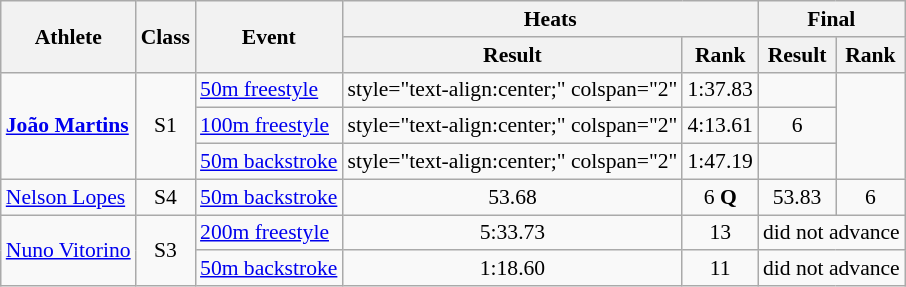<table class=wikitable style="font-size:90%">
<tr>
<th rowspan="2">Athlete</th>
<th rowspan="2">Class</th>
<th rowspan="2">Event</th>
<th colspan="2">Heats</th>
<th colspan="2">Final</th>
</tr>
<tr>
<th>Result</th>
<th>Rank</th>
<th>Result</th>
<th>Rank</th>
</tr>
<tr>
<td rowspan="3"><strong><a href='#'>João Martins</a></strong></td>
<td rowspan="3" style="text-align:center;">S1</td>
<td><a href='#'>50m freestyle</a></td>
<td>style="text-align:center;" colspan="2" </td>
<td style="text-align:center;">1:37.83</td>
<td style="text-align:center;"></td>
</tr>
<tr>
<td><a href='#'>100m freestyle</a></td>
<td>style="text-align:center;" colspan="2" </td>
<td style="text-align:center;">4:13.61</td>
<td style="text-align:center;">6</td>
</tr>
<tr>
<td><a href='#'>50m backstroke</a></td>
<td>style="text-align:center;" colspan="2" </td>
<td style="text-align:center;">1:47.19</td>
<td style="text-align:center;"></td>
</tr>
<tr>
<td><a href='#'>Nelson Lopes</a></td>
<td style="text-align:center;">S4</td>
<td><a href='#'>50m backstroke</a></td>
<td style="text-align:center;">53.68</td>
<td style="text-align:center;">6 <strong>Q</strong></td>
<td style="text-align:center;">53.83</td>
<td style="text-align:center;">6</td>
</tr>
<tr>
<td rowspan="2"><a href='#'>Nuno Vitorino</a></td>
<td rowspan="2" style="text-align:center;">S3</td>
<td><a href='#'>200m freestyle</a></td>
<td style="text-align:center;">5:33.73</td>
<td style="text-align:center;">13</td>
<td style="text-align:center;" colspan="2">did not advance</td>
</tr>
<tr>
<td><a href='#'>50m backstroke</a></td>
<td style="text-align:center;">1:18.60</td>
<td style="text-align:center;">11</td>
<td style="text-align:center;" colspan="2">did not advance</td>
</tr>
</table>
